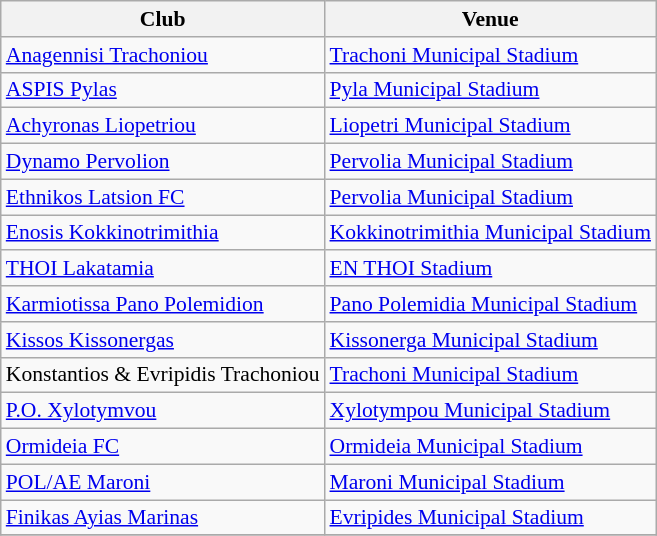<table class="wikitable" style="font-size:90%">
<tr>
<th>Club</th>
<th>Venue</th>
</tr>
<tr>
<td><a href='#'>Anagennisi Trachoniou</a></td>
<td><a href='#'>Trachoni Municipal Stadium</a></td>
</tr>
<tr>
<td><a href='#'>ASPIS Pylas</a></td>
<td><a href='#'>Pyla Municipal Stadium</a></td>
</tr>
<tr>
<td><a href='#'>Achyronas Liopetriou</a></td>
<td><a href='#'>Liopetri Municipal Stadium</a></td>
</tr>
<tr>
<td><a href='#'>Dynamo Pervolion</a></td>
<td><a href='#'>Pervolia Municipal Stadium</a></td>
</tr>
<tr>
<td><a href='#'>Ethnikos Latsion FC</a></td>
<td><a href='#'>Pervolia Municipal Stadium</a></td>
</tr>
<tr>
<td><a href='#'>Enosis Kokkinotrimithia</a></td>
<td><a href='#'>Kokkinotrimithia Municipal Stadium</a></td>
</tr>
<tr>
<td><a href='#'>THOI Lakatamia</a></td>
<td><a href='#'>EN THOI Stadium</a></td>
</tr>
<tr>
<td><a href='#'>Karmiotissa Pano Polemidion</a></td>
<td><a href='#'>Pano Polemidia Municipal Stadium</a></td>
</tr>
<tr>
<td><a href='#'>Kissos Kissonergas</a></td>
<td><a href='#'>Kissonerga Municipal Stadium</a></td>
</tr>
<tr>
<td>Konstantios & Evripidis Trachoniou</td>
<td><a href='#'>Trachoni Municipal Stadium</a></td>
</tr>
<tr>
<td><a href='#'>P.O. Xylotymvou</a></td>
<td><a href='#'>Xylotympou Municipal Stadium</a></td>
</tr>
<tr>
<td><a href='#'>Ormideia FC</a></td>
<td><a href='#'>Ormideia Municipal Stadium</a></td>
</tr>
<tr>
<td><a href='#'>POL/AE Maroni</a></td>
<td><a href='#'>Maroni Municipal Stadium</a></td>
</tr>
<tr>
<td><a href='#'>Finikas Ayias Marinas</a></td>
<td><a href='#'>Evripides Municipal Stadium</a></td>
</tr>
<tr>
</tr>
</table>
